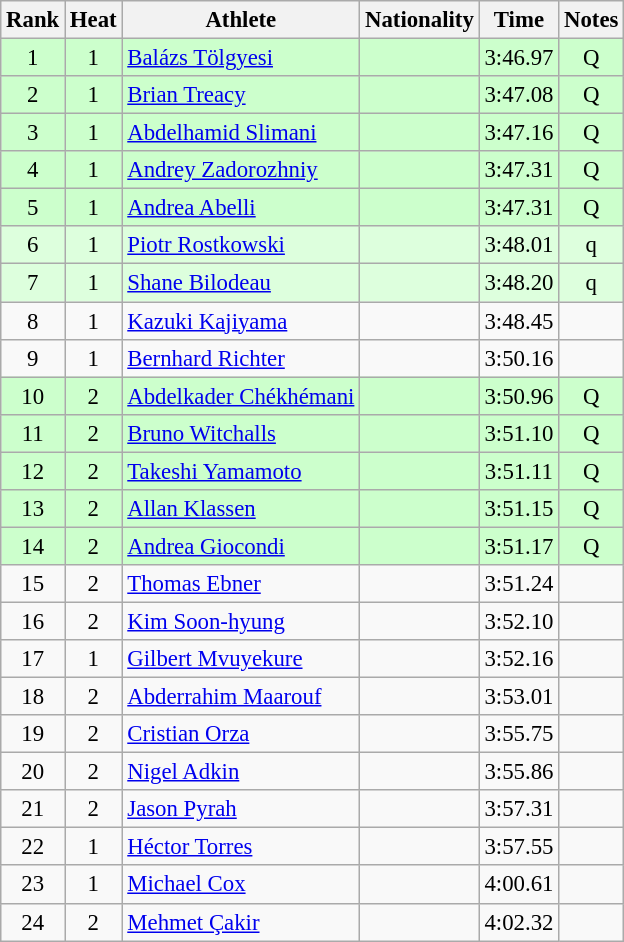<table class="wikitable sortable" style="text-align:center;font-size:95%">
<tr>
<th>Rank</th>
<th>Heat</th>
<th>Athlete</th>
<th>Nationality</th>
<th>Time</th>
<th>Notes</th>
</tr>
<tr bgcolor=ccffcc>
<td>1</td>
<td>1</td>
<td align="left"><a href='#'>Balázs Tölgyesi</a></td>
<td align=left></td>
<td>3:46.97</td>
<td>Q</td>
</tr>
<tr bgcolor=ccffcc>
<td>2</td>
<td>1</td>
<td align="left"><a href='#'>Brian Treacy</a></td>
<td align=left></td>
<td>3:47.08</td>
<td>Q</td>
</tr>
<tr bgcolor=ccffcc>
<td>3</td>
<td>1</td>
<td align="left"><a href='#'>Abdelhamid Slimani</a></td>
<td align=left></td>
<td>3:47.16</td>
<td>Q</td>
</tr>
<tr bgcolor=ccffcc>
<td>4</td>
<td>1</td>
<td align="left"><a href='#'>Andrey Zadorozhniy</a></td>
<td align=left></td>
<td>3:47.31</td>
<td>Q</td>
</tr>
<tr bgcolor=ccffcc>
<td>5</td>
<td>1</td>
<td align="left"><a href='#'>Andrea Abelli</a></td>
<td align=left></td>
<td>3:47.31</td>
<td>Q</td>
</tr>
<tr bgcolor=ddffdd>
<td>6</td>
<td>1</td>
<td align="left"><a href='#'>Piotr Rostkowski</a></td>
<td align=left></td>
<td>3:48.01</td>
<td>q</td>
</tr>
<tr bgcolor=ddffdd>
<td>7</td>
<td>1</td>
<td align="left"><a href='#'>Shane Bilodeau</a></td>
<td align=left></td>
<td>3:48.20</td>
<td>q</td>
</tr>
<tr>
<td>8</td>
<td>1</td>
<td align="left"><a href='#'>Kazuki Kajiyama</a></td>
<td align=left></td>
<td>3:48.45</td>
<td></td>
</tr>
<tr>
<td>9</td>
<td>1</td>
<td align="left"><a href='#'>Bernhard Richter</a></td>
<td align=left></td>
<td>3:50.16</td>
<td></td>
</tr>
<tr bgcolor=ccffcc>
<td>10</td>
<td>2</td>
<td align="left"><a href='#'>Abdelkader Chékhémani</a></td>
<td align=left></td>
<td>3:50.96</td>
<td>Q</td>
</tr>
<tr bgcolor=ccffcc>
<td>11</td>
<td>2</td>
<td align="left"><a href='#'>Bruno Witchalls</a></td>
<td align=left></td>
<td>3:51.10</td>
<td>Q</td>
</tr>
<tr bgcolor=ccffcc>
<td>12</td>
<td>2</td>
<td align="left"><a href='#'>Takeshi Yamamoto</a></td>
<td align=left></td>
<td>3:51.11</td>
<td>Q</td>
</tr>
<tr bgcolor=ccffcc>
<td>13</td>
<td>2</td>
<td align="left"><a href='#'>Allan Klassen</a></td>
<td align=left></td>
<td>3:51.15</td>
<td>Q</td>
</tr>
<tr bgcolor=ccffcc>
<td>14</td>
<td>2</td>
<td align="left"><a href='#'>Andrea Giocondi</a></td>
<td align=left></td>
<td>3:51.17</td>
<td>Q</td>
</tr>
<tr>
<td>15</td>
<td>2</td>
<td align="left"><a href='#'>Thomas Ebner</a></td>
<td align=left></td>
<td>3:51.24</td>
<td></td>
</tr>
<tr>
<td>16</td>
<td>2</td>
<td align="left"><a href='#'>Kim Soon-hyung</a></td>
<td align=left></td>
<td>3:52.10</td>
<td></td>
</tr>
<tr>
<td>17</td>
<td>1</td>
<td align="left"><a href='#'>Gilbert Mvuyekure</a></td>
<td align=left></td>
<td>3:52.16</td>
<td></td>
</tr>
<tr>
<td>18</td>
<td>2</td>
<td align="left"><a href='#'>Abderrahim Maarouf</a></td>
<td align=left></td>
<td>3:53.01</td>
<td></td>
</tr>
<tr>
<td>19</td>
<td>2</td>
<td align="left"><a href='#'>Cristian Orza</a></td>
<td align=left></td>
<td>3:55.75</td>
<td></td>
</tr>
<tr>
<td>20</td>
<td>2</td>
<td align="left"><a href='#'>Nigel Adkin</a></td>
<td align=left></td>
<td>3:55.86</td>
<td></td>
</tr>
<tr>
<td>21</td>
<td>2</td>
<td align="left"><a href='#'>Jason Pyrah</a></td>
<td align=left></td>
<td>3:57.31</td>
<td></td>
</tr>
<tr>
<td>22</td>
<td>1</td>
<td align="left"><a href='#'>Héctor Torres</a></td>
<td align=left></td>
<td>3:57.55</td>
<td></td>
</tr>
<tr>
<td>23</td>
<td>1</td>
<td align="left"><a href='#'>Michael Cox</a></td>
<td align=left></td>
<td>4:00.61</td>
<td></td>
</tr>
<tr>
<td>24</td>
<td>2</td>
<td align="left"><a href='#'>Mehmet Çakir</a></td>
<td align=left></td>
<td>4:02.32</td>
<td></td>
</tr>
</table>
